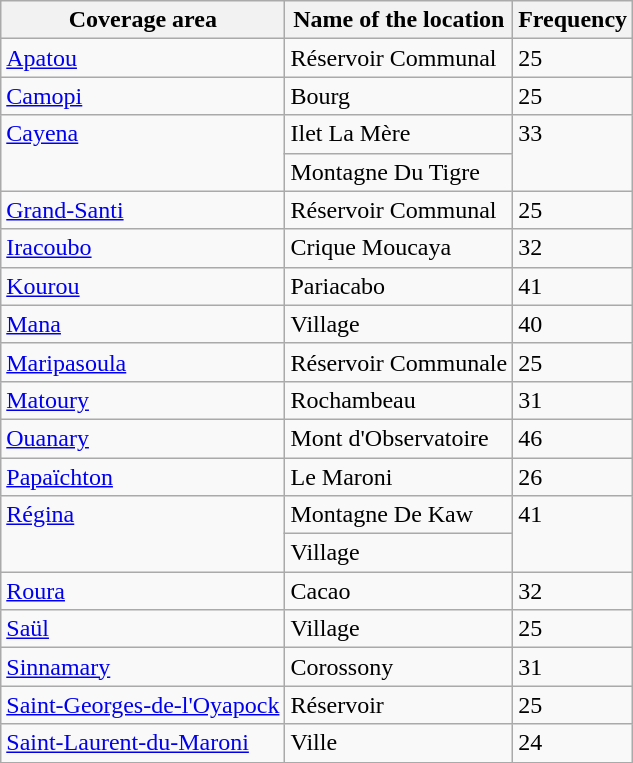<table class="wikitable">
<tr>
<th>Coverage area</th>
<th>Name of the location</th>
<th>Frequency</th>
</tr>
<tr style="vertical-align: top; text-align: left;">
<td><a href='#'>Apatou</a></td>
<td>Réservoir Communal</td>
<td>25</td>
</tr>
<tr style="vertical-align: top; text-align: left;">
<td><a href='#'>Camopi</a></td>
<td>Bourg</td>
<td>25</td>
</tr>
<tr style="vertical-align: top; text-align: left;">
<td rowspan="2"><a href='#'>Cayena</a></td>
<td>Ilet La Mère</td>
<td rowspan="2">33</td>
</tr>
<tr style="vertical-align: top; text-align: left;">
<td>Montagne Du Tigre</td>
</tr>
<tr style="vertical-align: top; text-align: left;">
<td><a href='#'>Grand-Santi</a></td>
<td>Réservoir Communal</td>
<td>25</td>
</tr>
<tr style="vertical-align: top; text-align: left;">
<td><a href='#'>Iracoubo</a></td>
<td>Crique Moucaya</td>
<td>32</td>
</tr>
<tr style="vertical-align: top; text-align: left;">
<td><a href='#'>Kourou</a></td>
<td>Pariacabo</td>
<td>41</td>
</tr>
<tr style="vertical-align: top; text-align: left;">
<td><a href='#'>Mana</a></td>
<td>Village</td>
<td>40</td>
</tr>
<tr style="vertical-align: top; text-align: left;">
<td><a href='#'>Maripasoula</a></td>
<td>Réservoir Communale</td>
<td>25</td>
</tr>
<tr style="vertical-align: top; text-align: left;">
<td><a href='#'>Matoury</a></td>
<td>Rochambeau</td>
<td>31</td>
</tr>
<tr style="vertical-align: top; text-align: left;">
<td><a href='#'>Ouanary</a></td>
<td>Mont d'Observatoire</td>
<td>46</td>
</tr>
<tr style="vertical-align: top; text-align: left;">
<td><a href='#'>Papaïchton</a></td>
<td>Le Maroni</td>
<td>26</td>
</tr>
<tr style="vertical-align: top; text-align: left;">
<td rowspan="2"><a href='#'>Régina</a></td>
<td>Montagne De Kaw</td>
<td rowspan="2">41</td>
</tr>
<tr style="vertical-align: top; text-align: left;">
<td>Village</td>
</tr>
<tr style="vertical-align: top; text-align: left;">
<td><a href='#'>Roura</a></td>
<td>Cacao</td>
<td>32</td>
</tr>
<tr style="vertical-align: top; text-align: left;">
<td><a href='#'>Saül</a></td>
<td>Village</td>
<td>25</td>
</tr>
<tr style="vertical-align: top; text-align: left;">
<td><a href='#'>Sinnamary</a></td>
<td>Corossony</td>
<td>31</td>
</tr>
<tr style="vertical-align: top; text-align: left;">
<td><a href='#'>Saint-Georges-de-l'Oyapock</a></td>
<td>Réservoir</td>
<td>25</td>
</tr>
<tr style="vertical-align: top; text-align: left;">
<td><a href='#'>Saint-Laurent-du-Maroni</a></td>
<td>Ville</td>
<td>24</td>
</tr>
<tr style="vertical-align: top; text-align: left;">
</tr>
</table>
